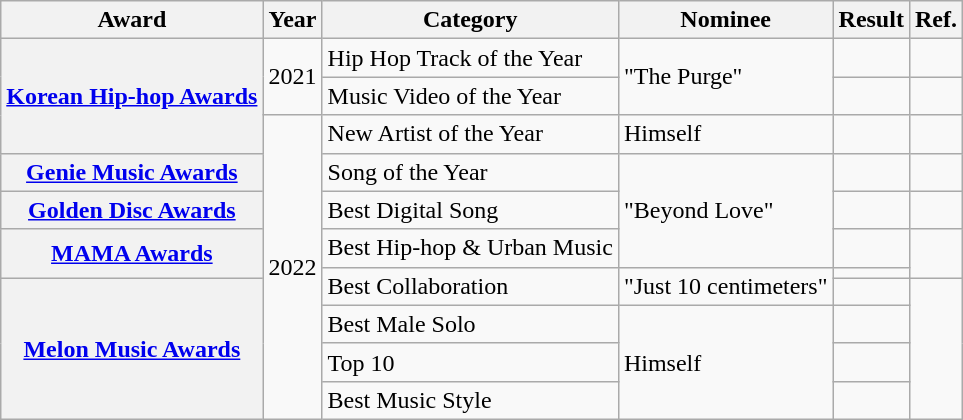<table class="wikitable sortable plainrowheaders">
<tr>
<th>Award</th>
<th>Year</th>
<th>Category</th>
<th>Nominee</th>
<th>Result</th>
<th>Ref.</th>
</tr>
<tr>
<th scope="row" rowspan="3"><a href='#'>Korean Hip-hop Awards</a></th>
<td rowspan="2">2021</td>
<td>Hip Hop Track of the Year</td>
<td rowspan="2">"The Purge"</td>
<td></td>
<td></td>
</tr>
<tr>
<td>Music Video of the Year</td>
<td></td>
<td></td>
</tr>
<tr>
<td rowspan="9">2022</td>
<td>New Artist of the Year</td>
<td>Himself</td>
<td></td>
<td></td>
</tr>
<tr>
<th scope="row"><a href='#'>Genie Music Awards</a></th>
<td>Song of the Year</td>
<td rowspan="3">"Beyond Love"</td>
<td></td>
<td></td>
</tr>
<tr>
<th scope="row"><a href='#'>Golden Disc Awards</a></th>
<td>Best Digital Song</td>
<td></td>
<td></td>
</tr>
<tr>
<th scope="row" rowspan="2"><a href='#'>MAMA Awards</a></th>
<td>Best Hip-hop & Urban Music</td>
<td></td>
<td rowspan="2"></td>
</tr>
<tr>
<td rowspan="2">Best Collaboration</td>
<td rowspan="2">"Just 10 centimeters"</td>
<td></td>
</tr>
<tr>
<th scope="row" rowspan="4"><a href='#'>Melon Music Awards</a></th>
<td></td>
<td rowspan="4"></td>
</tr>
<tr>
<td>Best Male Solo</td>
<td rowspan="3">Himself</td>
<td></td>
</tr>
<tr>
<td>Top 10</td>
<td></td>
</tr>
<tr>
<td>Best Music Style</td>
<td></td>
</tr>
</table>
